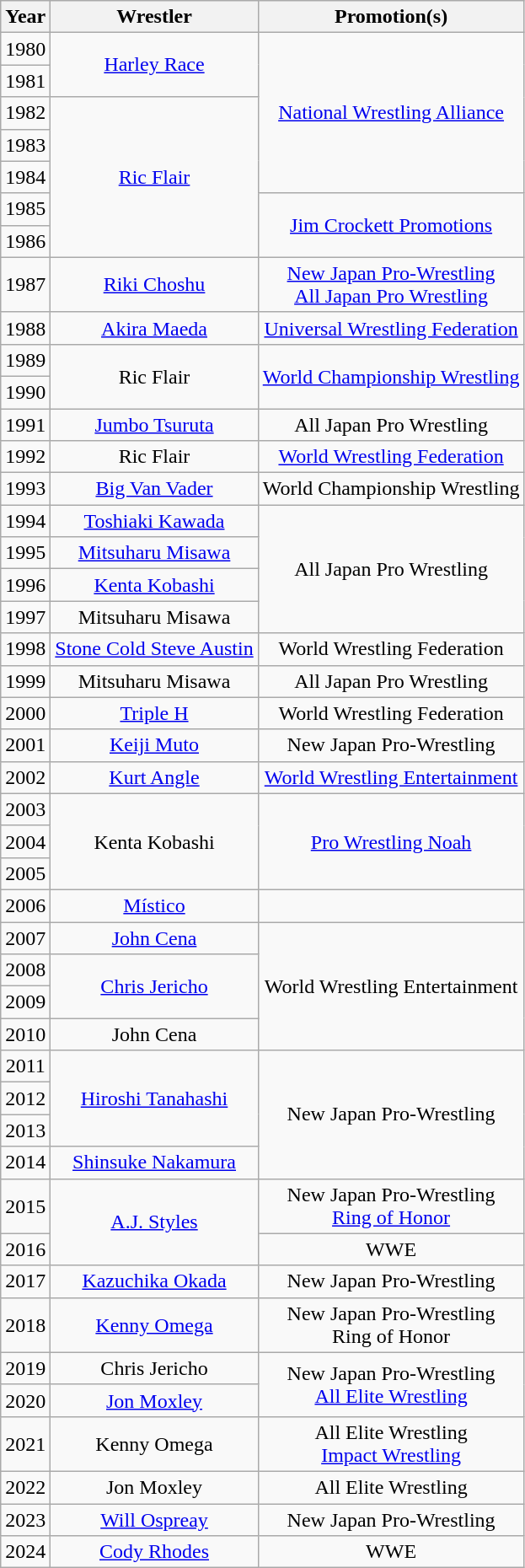<table class="wikitable sortable" style="text-align: center">
<tr>
<th>Year</th>
<th>Wrestler</th>
<th>Promotion(s)</th>
</tr>
<tr>
<td>1980</td>
<td rowspan=2><a href='#'>Harley Race</a></td>
<td rowspan=5><a href='#'>National Wrestling Alliance</a></td>
</tr>
<tr>
<td>1981</td>
</tr>
<tr>
<td>1982</td>
<td rowspan=5><a href='#'>Ric Flair</a></td>
</tr>
<tr>
<td>1983</td>
</tr>
<tr>
<td>1984</td>
</tr>
<tr>
<td>1985</td>
<td rowspan=2><a href='#'>Jim Crockett Promotions</a></td>
</tr>
<tr>
<td>1986</td>
</tr>
<tr>
<td>1987</td>
<td><a href='#'>Riki Choshu</a></td>
<td><a href='#'>New Japan Pro-Wrestling</a><br><a href='#'>All Japan Pro Wrestling</a></td>
</tr>
<tr>
<td>1988</td>
<td><a href='#'>Akira Maeda</a></td>
<td><a href='#'>Universal Wrestling Federation</a></td>
</tr>
<tr>
<td>1989</td>
<td rowspan=2>Ric Flair</td>
<td rowspan=2><a href='#'>World Championship Wrestling</a></td>
</tr>
<tr>
<td>1990</td>
</tr>
<tr>
<td>1991</td>
<td><a href='#'>Jumbo Tsuruta</a></td>
<td>All Japan Pro Wrestling</td>
</tr>
<tr>
<td>1992</td>
<td>Ric Flair</td>
<td><a href='#'>World Wrestling Federation</a></td>
</tr>
<tr>
<td>1993</td>
<td><a href='#'>Big Van Vader</a></td>
<td>World Championship Wrestling</td>
</tr>
<tr>
<td>1994</td>
<td><a href='#'>Toshiaki Kawada</a></td>
<td rowspan=4>All Japan Pro Wrestling</td>
</tr>
<tr>
<td>1995</td>
<td><a href='#'>Mitsuharu Misawa</a></td>
</tr>
<tr>
<td>1996</td>
<td><a href='#'>Kenta Kobashi</a></td>
</tr>
<tr>
<td>1997</td>
<td>Mitsuharu Misawa</td>
</tr>
<tr>
<td>1998</td>
<td><a href='#'>Stone Cold Steve Austin</a></td>
<td>World Wrestling Federation</td>
</tr>
<tr>
<td>1999</td>
<td>Mitsuharu Misawa</td>
<td>All Japan Pro Wrestling</td>
</tr>
<tr>
<td>2000</td>
<td><a href='#'>Triple H</a></td>
<td>World Wrestling Federation</td>
</tr>
<tr>
<td>2001</td>
<td><a href='#'>Keiji Muto</a></td>
<td>New Japan Pro-Wrestling</td>
</tr>
<tr>
<td>2002</td>
<td><a href='#'>Kurt Angle</a></td>
<td><a href='#'>World Wrestling Entertainment</a></td>
</tr>
<tr>
<td>2003</td>
<td rowspan=3>Kenta Kobashi</td>
<td rowspan=3><a href='#'>Pro Wrestling Noah</a></td>
</tr>
<tr>
<td>2004</td>
</tr>
<tr>
<td>2005</td>
</tr>
<tr>
<td>2006</td>
<td><a href='#'>Místico</a></td>
<td></td>
</tr>
<tr>
<td>2007</td>
<td><a href='#'>John Cena</a></td>
<td rowspan=4>World Wrestling Entertainment</td>
</tr>
<tr>
<td>2008</td>
<td rowspan=2><a href='#'>Chris Jericho</a></td>
</tr>
<tr>
<td>2009</td>
</tr>
<tr>
<td>2010</td>
<td>John Cena</td>
</tr>
<tr>
<td>2011</td>
<td rowspan=3><a href='#'>Hiroshi Tanahashi</a></td>
<td rowspan=4>New Japan Pro-Wrestling</td>
</tr>
<tr>
<td>2012</td>
</tr>
<tr>
<td>2013</td>
</tr>
<tr>
<td>2014</td>
<td><a href='#'>Shinsuke Nakamura</a></td>
</tr>
<tr>
<td>2015</td>
<td rowspan=2><a href='#'>A.J. Styles</a></td>
<td>New Japan Pro-Wrestling<br><a href='#'>Ring of Honor</a></td>
</tr>
<tr>
<td>2016</td>
<td>WWE</td>
</tr>
<tr>
<td>2017</td>
<td><a href='#'>Kazuchika Okada</a></td>
<td>New Japan Pro-Wrestling</td>
</tr>
<tr>
<td>2018</td>
<td><a href='#'>Kenny Omega</a></td>
<td>New Japan Pro-Wrestling<br>Ring of Honor</td>
</tr>
<tr>
<td>2019</td>
<td>Chris Jericho</td>
<td rowspan=2>New Japan Pro-Wrestling<br><a href='#'>All Elite Wrestling</a></td>
</tr>
<tr>
<td>2020</td>
<td><a href='#'>Jon Moxley</a></td>
</tr>
<tr>
<td>2021</td>
<td>Kenny Omega</td>
<td>All Elite Wrestling<br><a href='#'>Impact Wrestling</a></td>
</tr>
<tr>
<td>2022</td>
<td>Jon Moxley</td>
<td>All Elite Wrestling</td>
</tr>
<tr>
<td>2023</td>
<td><a href='#'>Will Ospreay</a></td>
<td>New Japan Pro-Wrestling</td>
</tr>
<tr>
<td>2024</td>
<td><a href='#'>Cody Rhodes</a></td>
<td>WWE</td>
</tr>
</table>
